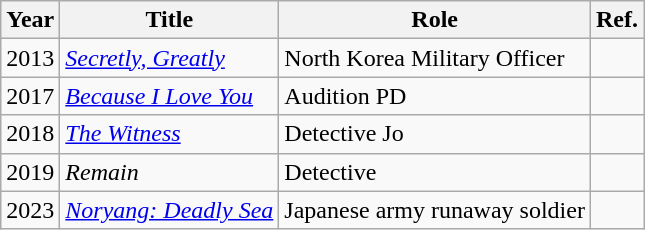<table class="wikitable">
<tr>
<th>Year</th>
<th>Title</th>
<th>Role</th>
<th>Ref.</th>
</tr>
<tr>
<td>2013</td>
<td><em><a href='#'>Secretly, Greatly</a></em></td>
<td>North Korea Military Officer</td>
<td></td>
</tr>
<tr>
<td>2017</td>
<td><em><a href='#'>Because I Love You</a></em></td>
<td>Audition PD</td>
<td></td>
</tr>
<tr>
<td>2018</td>
<td><em><a href='#'>The Witness</a></em></td>
<td>Detective Jo</td>
<td></td>
</tr>
<tr>
<td>2019</td>
<td><em>Remain</em></td>
<td>Detective</td>
<td></td>
</tr>
<tr>
<td>2023</td>
<td><em><a href='#'>Noryang: Deadly Sea</a></em></td>
<td>Japanese army runaway soldier</td>
<td></td>
</tr>
</table>
